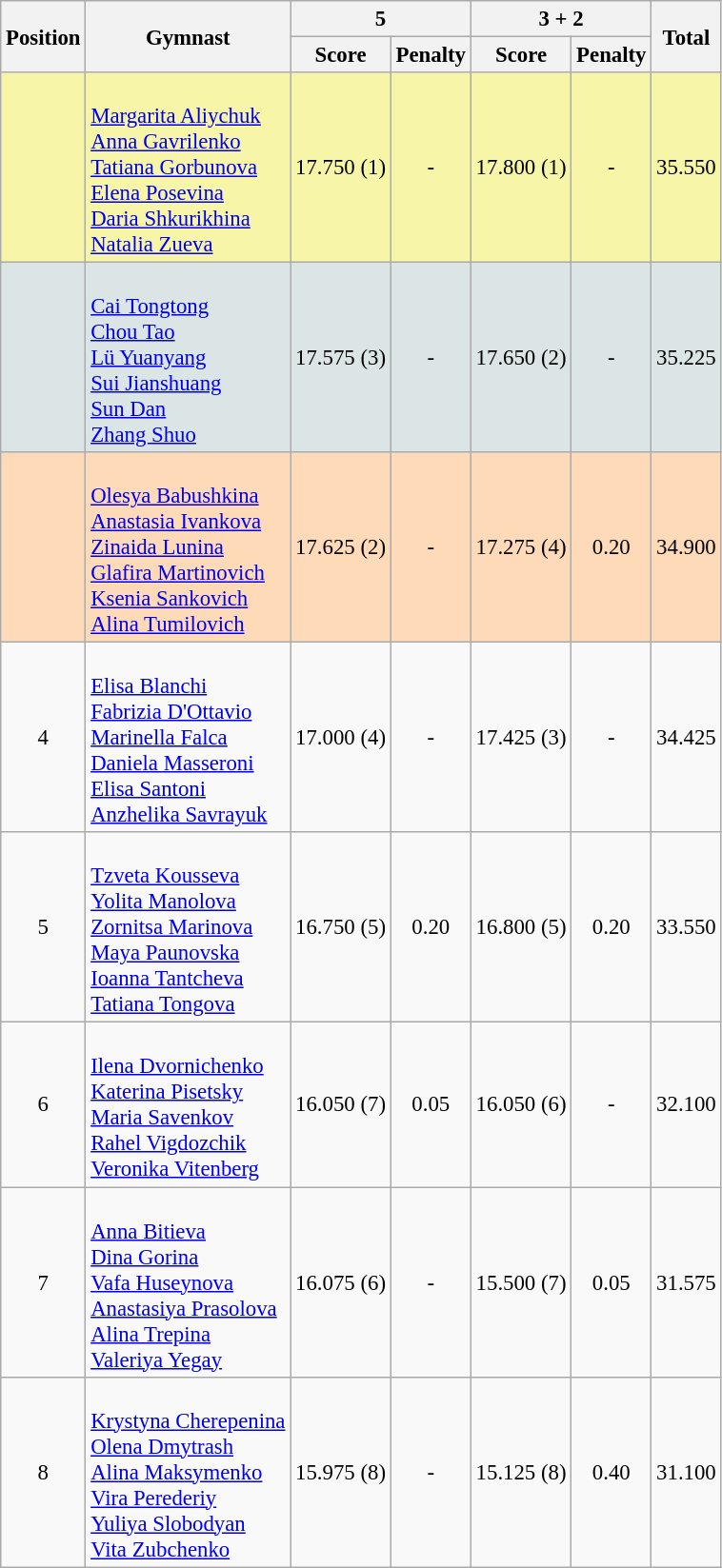<table class="wikitable sortable" style="text-align:center; font-size:95%">
<tr>
<th rowspan="2">Position</th>
<th rowspan="2">Gymnast</th>
<th colspan="2">5 </th>
<th colspan="2">3  + 2 </th>
<th rowspan="2">Total</th>
</tr>
<tr>
<th>Score</th>
<th>Penalty</th>
<th>Score</th>
<th>Penalty</th>
</tr>
<tr bgcolor="F7F6A8">
<td></td>
<td align=left> <br> <a href='#'>Margarita Aliychuk</a> <br> <a href='#'>Anna Gavrilenko</a> <br> <a href='#'>Tatiana Gorbunova</a> <br> <a href='#'>Elena Posevina</a> <br> <a href='#'>Daria Shkurikhina</a> <br> <a href='#'>Natalia Zueva</a></td>
<td>17.750 (1)</td>
<td>-</td>
<td>17.800 (1)</td>
<td>-</td>
<td>35.550</td>
</tr>
<tr bgcolor="DCE5E5">
<td></td>
<td align=left> <br> <a href='#'>Cai Tongtong</a> <br> <a href='#'>Chou Tao</a> <br> <a href='#'>Lü Yuanyang</a> <br> <a href='#'>Sui Jianshuang</a> <br> <a href='#'>Sun Dan</a> <br> <a href='#'>Zhang Shuo</a></td>
<td>17.575 (3)</td>
<td>-</td>
<td>17.650 (2)</td>
<td>-</td>
<td>35.225</td>
</tr>
<tr bgcolor="FFDAB9">
<td></td>
<td align=left> <br> <a href='#'>Olesya Babushkina</a> <br> <a href='#'>Anastasia Ivankova</a> <br> <a href='#'>Zinaida Lunina</a> <br> <a href='#'>Glafira Martinovich</a> <br> <a href='#'>Ksenia Sankovich</a> <br> <a href='#'>Alina Tumilovich</a></td>
<td>17.625 (2)</td>
<td>-</td>
<td>17.275 (4)</td>
<td>0.20</td>
<td>34.900</td>
</tr>
<tr>
<td>4</td>
<td align=left> <br> <a href='#'>Elisa Blanchi</a> <br> <a href='#'>Fabrizia D'Ottavio</a> <br> <a href='#'>Marinella Falca</a> <br> <a href='#'>Daniela Masseroni</a> <br> <a href='#'>Elisa Santoni</a> <br> <a href='#'>Anzhelika Savrayuk</a></td>
<td>17.000 (4)</td>
<td>-</td>
<td>17.425 (3)</td>
<td>-</td>
<td>34.425</td>
</tr>
<tr>
<td>5</td>
<td align=left> <br> <a href='#'>Tzveta Kousseva</a> <br> <a href='#'>Yolita Manolova</a> <br> <a href='#'>Zornitsa Marinova</a> <br> <a href='#'>Maya Paunovska</a> <br> <a href='#'>Ioanna Tantcheva</a> <br> <a href='#'>Tatiana Tongova</a></td>
<td>16.750 (5)</td>
<td>0.20</td>
<td>16.800 (5)</td>
<td>0.20</td>
<td>33.550</td>
</tr>
<tr>
<td>6</td>
<td align=left> <br> <a href='#'>Ilena Dvornichenko</a> <br> <a href='#'>Katerina Pisetsky</a> <br> <a href='#'>Maria Savenkov</a> <br> <a href='#'>Rahel Vigdozchik</a> <br> <a href='#'>Veronika Vitenberg</a></td>
<td>16.050 (7)</td>
<td>0.05</td>
<td>16.050 (6)</td>
<td>-</td>
<td>32.100</td>
</tr>
<tr>
<td>7</td>
<td align=left> <br> <a href='#'>Anna Bitieva</a> <br> <a href='#'>Dina Gorina</a> <br> <a href='#'>Vafa Huseynova</a> <br> <a href='#'>Anastasiya Prasolova</a> <br> <a href='#'>Alina Trepina</a> <br> <a href='#'>Valeriya Yegay</a></td>
<td>16.075 (6)</td>
<td>-</td>
<td>15.500 (7)</td>
<td>0.05</td>
<td>31.575</td>
</tr>
<tr>
<td>8</td>
<td align=left> <br> <a href='#'>Krystyna Cherepenina</a> <br> <a href='#'>Olena Dmytrash</a> <br> <a href='#'>Alina Maksymenko</a> <br> <a href='#'>Vira Perederiy</a> <br> <a href='#'>Yuliya Slobodyan</a> <br> <a href='#'>Vita Zubchenko</a></td>
<td>15.975 (8)</td>
<td>-</td>
<td>15.125 (8)</td>
<td>0.40</td>
<td>31.100</td>
</tr>
</table>
